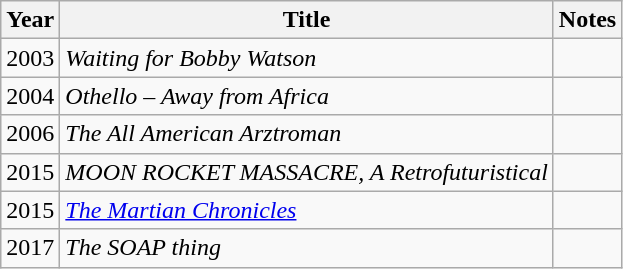<table class="wikitable">
<tr>
<th>Year</th>
<th>Title</th>
<th>Notes</th>
</tr>
<tr>
<td>2003</td>
<td><em>Waiting for Bobby Watson</em></td>
<td></td>
</tr>
<tr>
<td>2004</td>
<td><em>Othello – Away from Africa</em></td>
<td></td>
</tr>
<tr>
<td>2006</td>
<td><em>The All American Arztroman</em></td>
<td></td>
</tr>
<tr>
<td>2015</td>
<td><em>MOON ROCKET MASSACRE, A Retrofuturistical</em></td>
<td></td>
</tr>
<tr>
<td>2015</td>
<td><em><a href='#'>The Martian Chronicles</a></em></td>
<td></td>
</tr>
<tr>
<td>2017</td>
<td><em>The SOAP thing</em></td>
<td></td>
</tr>
</table>
